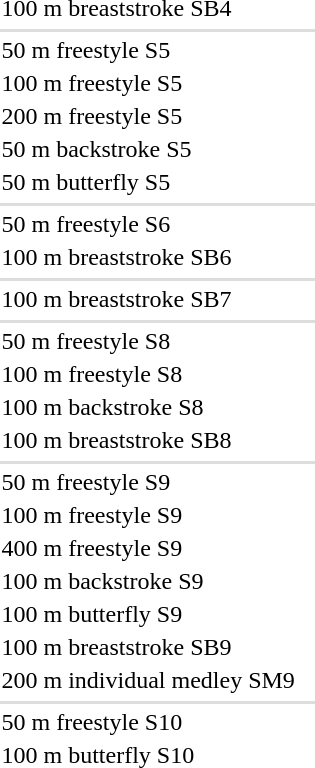<table>
<tr>
<td>100 m breaststroke SB4</td>
<td></td>
<td></td>
<td></td>
</tr>
<tr>
</tr>
<tr bgcolor=#ddd>
<td colspan=4></td>
</tr>
<tr>
<td>50 m freestyle S5</td>
<td></td>
<td></td>
<td></td>
</tr>
<tr>
<td>100 m freestyle S5</td>
<td></td>
<td></td>
<td></td>
</tr>
<tr>
<td>200 m freestyle S5</td>
<td></td>
<td></td>
<td></td>
</tr>
<tr>
<td>50 m backstroke S5</td>
<td></td>
<td></td>
<td></td>
</tr>
<tr>
<td>50 m butterfly S5</td>
<td></td>
<td></td>
<td></td>
</tr>
<tr>
</tr>
<tr bgcolor=#ddd>
<td colspan=4></td>
</tr>
<tr>
<td>50 m freestyle S6</td>
<td></td>
<td></td>
<td></td>
</tr>
<tr>
<td>100 m breaststroke SB6</td>
<td></td>
<td></td>
<td></td>
</tr>
<tr>
</tr>
<tr bgcolor=#ddd>
<td colspan=4></td>
</tr>
<tr>
<td>100 m breaststroke SB7</td>
<td></td>
<td></td>
<td></td>
</tr>
<tr>
</tr>
<tr bgcolor=#ddd>
<td colspan=4></td>
</tr>
<tr>
<td>50 m freestyle S8</td>
<td></td>
<td></td>
<td></td>
</tr>
<tr>
<td>100 m freestyle S8</td>
<td></td>
<td></td>
<td></td>
</tr>
<tr>
<td>100 m backstroke S8</td>
<td></td>
<td></td>
<td></td>
</tr>
<tr>
<td>100 m breaststroke SB8</td>
<td></td>
<td></td>
<td></td>
</tr>
<tr>
</tr>
<tr bgcolor=#ddd>
<td colspan=4></td>
</tr>
<tr>
<td>50 m freestyle S9</td>
<td></td>
<td></td>
<td></td>
</tr>
<tr>
<td>100 m freestyle S9</td>
<td></td>
<td></td>
<td></td>
</tr>
<tr>
<td>400 m freestyle S9</td>
<td></td>
<td></td>
<td></td>
</tr>
<tr>
<td>100 m backstroke S9</td>
<td></td>
<td></td>
<td></td>
</tr>
<tr>
<td>100 m butterfly S9</td>
<td></td>
<td></td>
<td></td>
</tr>
<tr>
<td>100 m breaststroke SB9</td>
<td></td>
<td></td>
<td></td>
</tr>
<tr>
<td>200 m individual medley SM9</td>
<td></td>
<td></td>
<td></td>
</tr>
<tr>
</tr>
<tr bgcolor=#ddd>
<td colspan=4></td>
</tr>
<tr>
<td>50 m freestyle S10</td>
<td></td>
<td></td>
<td></td>
</tr>
<tr>
<td>100 m butterfly S10</td>
<td></td>
<td></td>
<td></td>
</tr>
</table>
